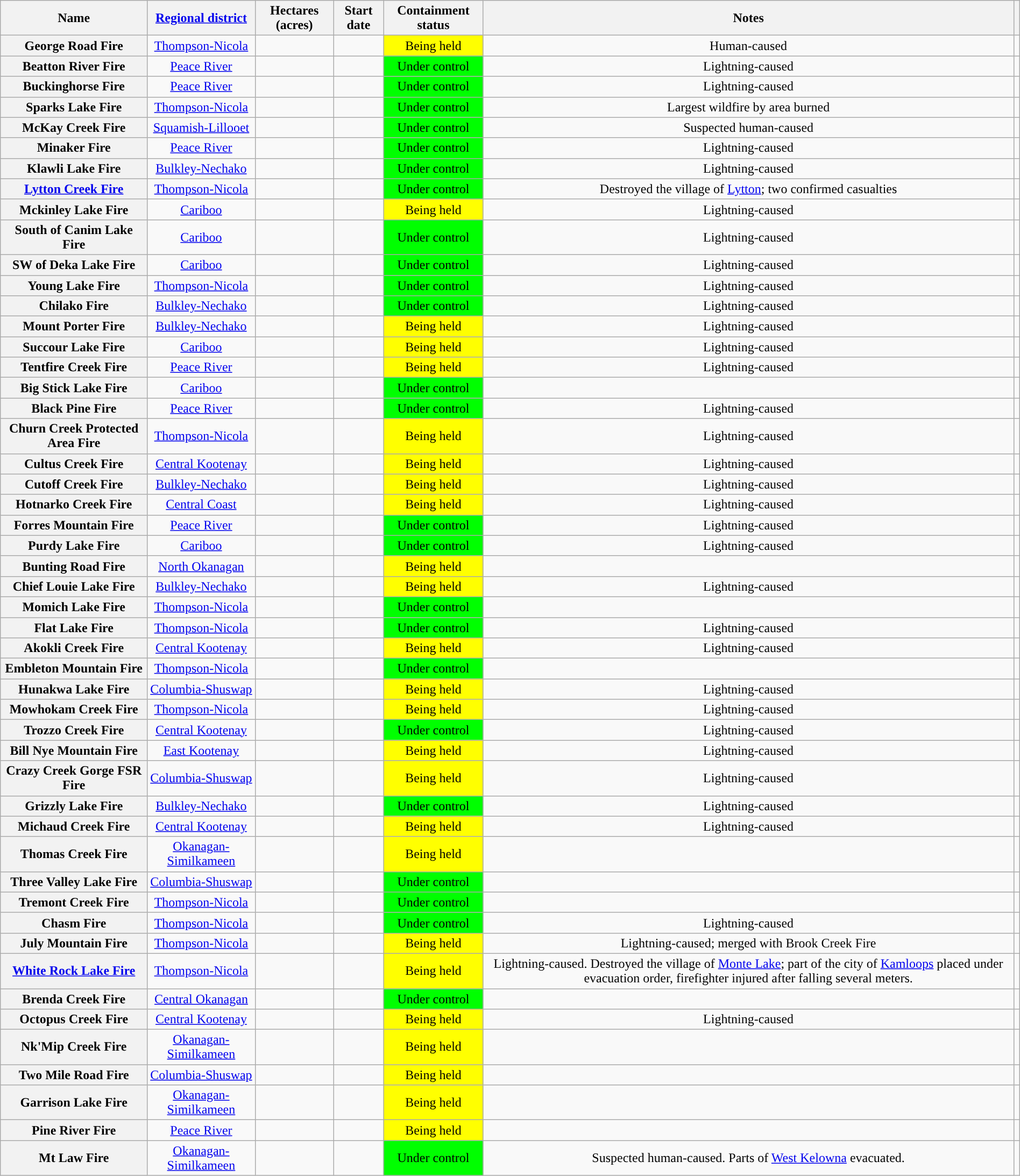<table class="wikitable sortable mw-collapsible" style="text-align:center; margin-left:auto; margin-right:auto;">
<tr>
<th scope="col">Name</th>
<th scope="col"><a href='#'>Regional district</a> </th>
<th scope="col data-sort-type=number">Hectares (acres)</th>
<th scope="col data-sort-type=date">Start date</th>
<th scope="col">Containment status</th>
<th scope="col">Notes</th>
<th scope="col class="unsortable"></th>
</tr>
<tr>
<th scope="row">George Road Fire</th>
<td><a href='#'>Thompson-Nicola</a></td>
<td></td>
<td></td>
<td style="background: #FFFF00; color: black;">Being held</td>
<td>Human-caused</td>
<td></td>
</tr>
<tr>
<th scope="row">Beatton River Fire</th>
<td><a href='#'>Peace River</a></td>
<td></td>
<td></td>
<td style="background:#00FF00; color:black;">Under control</td>
<td>Lightning-caused</td>
<td></td>
</tr>
<tr>
<th scope="row">Buckinghorse Fire</th>
<td><a href='#'>Peace River</a></td>
<td></td>
<td></td>
<td style="background:#00FF00; color:black;">Under control</td>
<td>Lightning-caused</td>
<td></td>
</tr>
<tr>
<th scope="row">Sparks Lake Fire</th>
<td><a href='#'>Thompson-Nicola</a></td>
<td></td>
<td></td>
<td style="background:#00FF00; color:black;">Under control</td>
<td>Largest wildfire by area burned</td>
<td></td>
</tr>
<tr>
<th scope="row">McKay Creek Fire</th>
<td><a href='#'>Squamish-Lillooet</a></td>
<td></td>
<td></td>
<td style="background:#00FF00; color:black;">Under control</td>
<td>Suspected human-caused</td>
<td></td>
</tr>
<tr>
<th scope="row">Minaker Fire</th>
<td><a href='#'>Peace River</a></td>
<td></td>
<td></td>
<td style="background:#00FF00; color:black;">Under control</td>
<td>Lightning-caused</td>
<td></td>
</tr>
<tr>
<th scope="row">Klawli Lake Fire</th>
<td><a href='#'>Bulkley-Nechako</a></td>
<td></td>
<td></td>
<td style="background:#00FF00; color:black;">Under control</td>
<td>Lightning-caused</td>
<td></td>
</tr>
<tr>
<th scope="row"><a href='#'>Lytton Creek Fire</a></th>
<td><a href='#'>Thompson-Nicola</a></td>
<td></td>
<td></td>
<td style="background:#00FF00; color:black;">Under control</td>
<td>Destroyed the village of <a href='#'>Lytton</a>; two confirmed casualties</td>
<td></td>
</tr>
<tr>
<th scope="row">Mckinley Lake Fire</th>
<td><a href='#'>Cariboo</a></td>
<td></td>
<td></td>
<td style="background: #FFFF00; color: black;">Being held</td>
<td>Lightning-caused</td>
<td></td>
</tr>
<tr>
<th scope="row">South of Canim Lake Fire</th>
<td><a href='#'>Cariboo</a></td>
<td></td>
<td></td>
<td style="background:#00FF00; color:black;">Under control</td>
<td>Lightning-caused</td>
<td></td>
</tr>
<tr>
<th scope="row">SW of Deka Lake Fire</th>
<td><a href='#'>Cariboo</a></td>
<td></td>
<td></td>
<td style="background:#00FF00; color:black;">Under control</td>
<td>Lightning-caused</td>
<td></td>
</tr>
<tr>
<th scope="row">Young Lake Fire</th>
<td><a href='#'>Thompson-Nicola</a></td>
<td></td>
<td></td>
<td style="background:#00FF00; color:black;">Under control</td>
<td>Lightning-caused</td>
<td></td>
</tr>
<tr>
<th scope="row">Chilako Fire</th>
<td><a href='#'>Bulkley-Nechako</a></td>
<td></td>
<td></td>
<td style="background:#00FF00; color:black;">Under control</td>
<td>Lightning-caused</td>
<td></td>
</tr>
<tr>
<th scope="row">Mount Porter Fire</th>
<td><a href='#'>Bulkley-Nechako</a></td>
<td></td>
<td></td>
<td style="background: #FFFF00; color: black;">Being held</td>
<td>Lightning-caused</td>
<td></td>
</tr>
<tr>
<th scope="row">Succour Lake Fire</th>
<td><a href='#'>Cariboo</a></td>
<td></td>
<td></td>
<td style="background: #FFFF00; color: black;">Being held</td>
<td>Lightning-caused</td>
<td></td>
</tr>
<tr>
<th scope="row">Tentfire Creek Fire</th>
<td><a href='#'>Peace River</a></td>
<td></td>
<td></td>
<td style="background: #FFFF00; color: black;">Being held</td>
<td>Lightning-caused</td>
<td></td>
</tr>
<tr>
<th scope="row">Big Stick Lake Fire</th>
<td><a href='#'>Cariboo</a></td>
<td></td>
<td></td>
<td style="background:#00FF00; color:black;">Under control</td>
<td></td>
<td></td>
</tr>
<tr>
<th scope="row">Black Pine Fire</th>
<td><a href='#'>Peace River</a></td>
<td></td>
<td></td>
<td style="background:#00FF00; color:black;">Under control</td>
<td>Lightning-caused</td>
<td></td>
</tr>
<tr>
<th scope="row">Churn Creek Protected Area Fire</th>
<td><a href='#'>Thompson-Nicola</a></td>
<td></td>
<td></td>
<td style="background: #FFFF00; color: black;">Being held</td>
<td>Lightning-caused</td>
<td></td>
</tr>
<tr>
<th scope="row">Cultus Creek Fire</th>
<td><a href='#'>Central Kootenay</a></td>
<td></td>
<td></td>
<td style="background: #FFFF00; color: black;">Being held</td>
<td>Lightning-caused</td>
<td></td>
</tr>
<tr>
<th scope="row">Cutoff Creek Fire</th>
<td><a href='#'>Bulkley-Nechako</a></td>
<td></td>
<td></td>
<td style="background: #FFFF00; color: black;">Being held</td>
<td>Lightning-caused</td>
<td></td>
</tr>
<tr>
<th scope="row">Hotnarko Creek Fire</th>
<td><a href='#'>Central Coast</a></td>
<td></td>
<td></td>
<td style="background: #FFFF00; color: black;">Being held</td>
<td>Lightning-caused</td>
<td></td>
</tr>
<tr>
<th scope="row">Forres Mountain Fire</th>
<td><a href='#'>Peace River</a></td>
<td></td>
<td></td>
<td style="background:#00FF00; color:black;">Under control</td>
<td>Lightning-caused</td>
<td></td>
</tr>
<tr>
<th scope="row">Purdy Lake Fire</th>
<td><a href='#'>Cariboo</a></td>
<td></td>
<td></td>
<td style="background:#00FF00; color:black;">Under control</td>
<td>Lightning-caused</td>
<td></td>
</tr>
<tr>
<th scope="row">Bunting Road Fire</th>
<td><a href='#'>North Okanagan</a></td>
<td></td>
<td></td>
<td style="background: #FFFF00; color: black;">Being held</td>
<td></td>
<td></td>
</tr>
<tr>
<th scope="row">Chief Louie Lake Fire</th>
<td><a href='#'>Bulkley-Nechako</a></td>
<td></td>
<td></td>
<td style="background: #FFFF00; color: black;">Being held</td>
<td>Lightning-caused</td>
<td></td>
</tr>
<tr>
<th scope="row">Momich Lake Fire</th>
<td><a href='#'>Thompson-Nicola</a></td>
<td></td>
<td></td>
<td style="background:#00FF00; color:black;">Under control</td>
<td></td>
<td></td>
</tr>
<tr>
<th scope="row">Flat Lake Fire</th>
<td><a href='#'>Thompson-Nicola</a></td>
<td></td>
<td></td>
<td style="background:#00FF00; color:black;">Under control</td>
<td>Lightning-caused</td>
<td></td>
</tr>
<tr>
<th scope="row">Akokli Creek Fire</th>
<td><a href='#'>Central Kootenay</a></td>
<td></td>
<td></td>
<td style="background: #FFFF00; color: black;">Being held</td>
<td>Lightning-caused</td>
<td></td>
</tr>
<tr>
<th scope="row">Embleton Mountain Fire</th>
<td><a href='#'>Thompson-Nicola</a></td>
<td></td>
<td></td>
<td style="background:#00FF00; color:black;">Under control</td>
<td></td>
<td></td>
</tr>
<tr>
<th scope="row">Hunakwa Lake Fire</th>
<td><a href='#'>Columbia-Shuswap</a></td>
<td></td>
<td></td>
<td style="background: #FFFF00; color: black;">Being held</td>
<td>Lightning-caused</td>
<td></td>
</tr>
<tr>
<th scope="row">Mowhokam Creek Fire</th>
<td><a href='#'>Thompson-Nicola</a></td>
<td></td>
<td></td>
<td style="background: #FFFF00; color: black;">Being held</td>
<td>Lightning-caused</td>
<td></td>
</tr>
<tr>
<th scope="row">Trozzo Creek Fire</th>
<td><a href='#'>Central Kootenay</a></td>
<td></td>
<td></td>
<td style="background:#00FF00; color:black;">Under control</td>
<td>Lightning-caused</td>
<td></td>
</tr>
<tr>
<th scope="row">Bill Nye Mountain Fire</th>
<td><a href='#'>East Kootenay</a></td>
<td></td>
<td></td>
<td style="background: #FFFF00; color: black;">Being held</td>
<td>Lightning-caused</td>
<td></td>
</tr>
<tr>
<th scope="row">Crazy Creek Gorge FSR Fire</th>
<td><a href='#'>Columbia-Shuswap</a></td>
<td></td>
<td></td>
<td style="background: #FFFF00; color: black;">Being held</td>
<td>Lightning-caused</td>
<td></td>
</tr>
<tr>
<th scope="row">Grizzly Lake Fire</th>
<td><a href='#'>Bulkley-Nechako</a></td>
<td></td>
<td></td>
<td style="background:#00FF00; color:black;">Under control</td>
<td>Lightning-caused</td>
<td></td>
</tr>
<tr>
<th scope="row">Michaud Creek Fire</th>
<td><a href='#'>Central Kootenay</a></td>
<td></td>
<td></td>
<td style="background: #FFFF00; color: black;">Being held</td>
<td>Lightning-caused</td>
<td></td>
</tr>
<tr>
<th scope="row">Thomas Creek Fire</th>
<td><a href='#'>Okanagan-Similkameen</a></td>
<td></td>
<td></td>
<td style="background: #FFFF00; color: black;">Being held</td>
<td></td>
<td></td>
</tr>
<tr>
<th scope="row">Three Valley Lake Fire</th>
<td><a href='#'>Columbia-Shuswap</a></td>
<td></td>
<td></td>
<td style="background:#00FF00; color:black;">Under control</td>
<td></td>
<td></td>
</tr>
<tr>
<th scope="row">Tremont Creek Fire</th>
<td><a href='#'>Thompson-Nicola</a></td>
<td></td>
<td></td>
<td style="background:#00FF00; color:black;">Under control</td>
<td></td>
<td></td>
</tr>
<tr>
<th scope="row">Chasm Fire</th>
<td><a href='#'>Thompson-Nicola</a></td>
<td></td>
<td></td>
<td style="background:#00FF00; color:black;">Under control</td>
<td>Lightning-caused</td>
<td></td>
</tr>
<tr>
<th scope="row">July Mountain Fire</th>
<td><a href='#'>Thompson-Nicola</a></td>
<td></td>
<td></td>
<td style="background: #FFFF00; color: black;">Being held</td>
<td>Lightning-caused; merged with Brook Creek Fire</td>
<td></td>
</tr>
<tr>
<th scope="row"><a href='#'>White Rock Lake Fire</a></th>
<td><a href='#'>Thompson-Nicola</a></td>
<td></td>
<td></td>
<td style="background: #FFFF00; color: black;">Being held</td>
<td>Lightning-caused. Destroyed the village of <a href='#'>Monte Lake</a>; part of the city of <a href='#'>Kamloops</a> placed under evacuation order, firefighter injured after falling several meters.</td>
<td></td>
</tr>
<tr>
<th scope="row">Brenda Creek Fire</th>
<td><a href='#'>Central Okanagan</a></td>
<td></td>
<td></td>
<td style="background:#00FF00; color:black;">Under control</td>
<td></td>
<td></td>
</tr>
<tr>
<th scope="row">Octopus Creek Fire</th>
<td><a href='#'>Central Kootenay</a></td>
<td></td>
<td></td>
<td style="background: #FFFF00; color: black;">Being held</td>
<td>Lightning-caused</td>
<td></td>
</tr>
<tr>
<th scope="row">Nk'Mip Creek Fire</th>
<td><a href='#'>Okanagan-Similkameen</a></td>
<td></td>
<td></td>
<td style="background: #FFFF00; color: black;">Being held</td>
<td></td>
<td></td>
</tr>
<tr>
<th scope="row">Two Mile Road Fire</th>
<td><a href='#'>Columbia-Shuswap</a></td>
<td></td>
<td></td>
<td style="background: #FFFF00; color: black;">Being held</td>
<td></td>
<td></td>
</tr>
<tr>
<th scope="row">Garrison Lake Fire</th>
<td><a href='#'>Okanagan-Similkameen</a></td>
<td></td>
<td></td>
<td style="background: #FFFF00; color: black;">Being held</td>
<td></td>
<td></td>
</tr>
<tr>
<th scope="row">Pine River Fire</th>
<td><a href='#'>Peace River</a></td>
<td></td>
<td></td>
<td style="background: #FFFF00; color: black;">Being held</td>
<td></td>
<td></td>
</tr>
<tr>
<th scope="row">Mt Law Fire</th>
<td><a href='#'>Okanagan-Similkameen</a></td>
<td></td>
<td></td>
<td style="background:#00FF00; color:black;">Under control</td>
<td>Suspected human-caused. Parts of <a href='#'>West Kelowna</a> evacuated.</td>
<td></td>
</tr>
</table>
